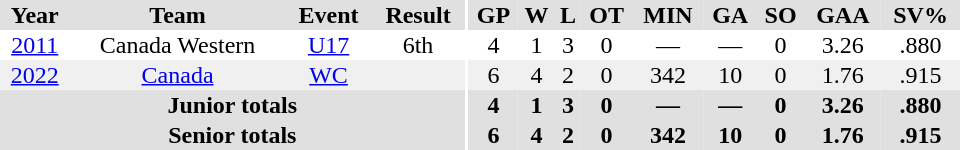<table border="0" cellpadding="1" cellspacing="0" ID="Table3" style="text-align:center; width:40em">
<tr ALIGN="center" bgcolor="#e0e0e0">
<th>Year</th>
<th>Team</th>
<th>Event</th>
<th>Result</th>
<th rowspan="99" bgcolor="#ffffff"></th>
<th>GP</th>
<th>W</th>
<th>L</th>
<th>OT</th>
<th>MIN</th>
<th>GA</th>
<th>SO</th>
<th>GAA</th>
<th>SV%</th>
</tr>
<tr>
<td><a href='#'>2011</a></td>
<td>Canada Western</td>
<td><a href='#'>U17</a></td>
<td>6th</td>
<td>4</td>
<td>1</td>
<td>3</td>
<td>0</td>
<td>—</td>
<td>—</td>
<td>0</td>
<td>3.26</td>
<td>.880</td>
</tr>
<tr bgcolor="#f0f0f0">
<td><a href='#'>2022</a></td>
<td><a href='#'>Canada</a></td>
<td><a href='#'>WC</a></td>
<td></td>
<td>6</td>
<td>4</td>
<td>2</td>
<td>0</td>
<td>342</td>
<td>10</td>
<td>0</td>
<td>1.76</td>
<td>.915</td>
</tr>
<tr bgcolor="#e0e0e0">
<th colspan=4>Junior totals</th>
<th>4</th>
<th>1</th>
<th>3</th>
<th>0</th>
<th>—</th>
<th>—</th>
<th>0</th>
<th>3.26</th>
<th>.880</th>
</tr>
<tr bgcolor="#e0e0e0">
<th colspan=4>Senior totals</th>
<th>6</th>
<th>4</th>
<th>2</th>
<th>0</th>
<th>342</th>
<th>10</th>
<th>0</th>
<th>1.76</th>
<th>.915</th>
</tr>
</table>
